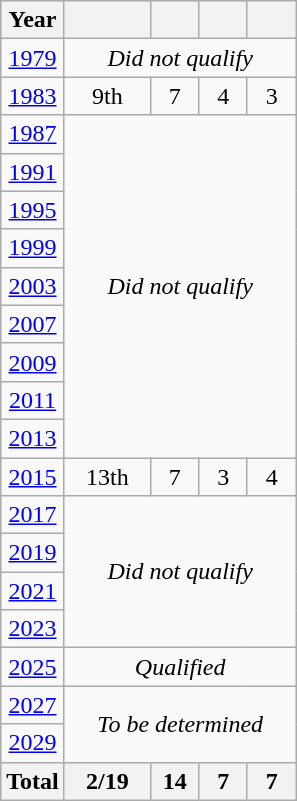<table class="wikitable" style="text-align: center">
<tr>
<th>Year</th>
<th width="50"></th>
<th width=25></th>
<th width=25></th>
<th width=25></th>
</tr>
<tr>
<td> <a href='#'>1979</a></td>
<td colspan=4><em>Did not qualify</em></td>
</tr>
<tr>
<td> <a href='#'>1983</a></td>
<td>9th</td>
<td>7</td>
<td>4</td>
<td>3</td>
</tr>
<tr>
<td> <a href='#'>1987</a></td>
<td colspan=4 rowspan=9><em>Did not qualify</em></td>
</tr>
<tr>
<td> <a href='#'>1991</a></td>
</tr>
<tr>
<td> <a href='#'>1995</a></td>
</tr>
<tr>
<td> <a href='#'>1999</a></td>
</tr>
<tr>
<td> <a href='#'>2003</a></td>
</tr>
<tr>
<td> <a href='#'>2007</a></td>
</tr>
<tr>
<td> <a href='#'>2009</a></td>
</tr>
<tr>
<td> <a href='#'>2011</a></td>
</tr>
<tr>
<td> <a href='#'>2013</a></td>
</tr>
<tr>
<td> <a href='#'>2015</a></td>
<td>13th</td>
<td>7</td>
<td>3</td>
<td>4</td>
</tr>
<tr>
<td> <a href='#'>2017</a></td>
<td rowspan=4 colspan=9><em>Did not qualify</em></td>
</tr>
<tr>
<td> <a href='#'>2019</a></td>
</tr>
<tr>
<td> <a href='#'>2021</a></td>
</tr>
<tr>
<td> <a href='#'>2023</a></td>
</tr>
<tr>
<td> <a href='#'>2025</a></td>
<td colspan=9><em>Qualified</em></td>
</tr>
<tr>
<td> <a href='#'>2027</a></td>
<td rowspan=2 colspan=5><em>To be determined</em></td>
</tr>
<tr>
<td> <a href='#'>2029</a></td>
</tr>
<tr>
<th>Total</th>
<th>2/19</th>
<th>14</th>
<th>7</th>
<th>7</th>
</tr>
</table>
